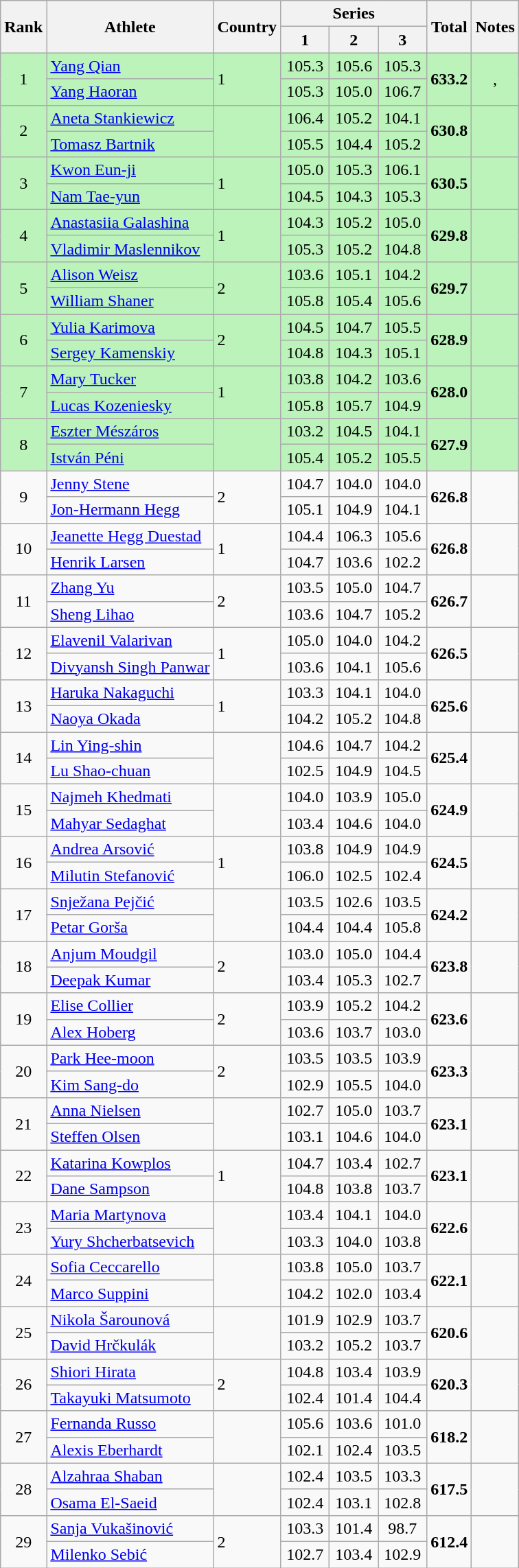<table class="wikitable sortable" style="text-align:center">
<tr>
<th rowspan=2>Rank</th>
<th rowspan=2>Athlete</th>
<th rowspan=2>Country</th>
<th colspan=3>Series</th>
<th rowspan=2>Total</th>
<th rowspan=2>Notes</th>
</tr>
<tr>
<th width="40px">1</th>
<th width="40px">2</th>
<th width="40px">3</th>
</tr>
<tr bgcolor=bbf3bb>
<td rowspan=2>1</td>
<td align=left><a href='#'>Yang Qian</a></td>
<td rowspan=2 align=left> 1</td>
<td>105.3</td>
<td>105.6</td>
<td>105.3</td>
<td rowspan=2><strong>633.2</strong></td>
<td rowspan=2><strong></strong>, </td>
</tr>
<tr bgcolor=bbf3bb>
<td align=left><a href='#'>Yang Haoran</a></td>
<td>105.3</td>
<td>105.0</td>
<td>106.7</td>
</tr>
<tr bgcolor=bbf3bb>
<td rowspan=2>2</td>
<td align=left><a href='#'>Aneta Stankiewicz</a></td>
<td rowspan=2 align=left></td>
<td>106.4</td>
<td>105.2</td>
<td>104.1</td>
<td rowspan=2><strong>630.8</strong></td>
<td rowspan=2></td>
</tr>
<tr bgcolor=bbf3bb>
<td align=left><a href='#'>Tomasz Bartnik</a></td>
<td>105.5</td>
<td>104.4</td>
<td>105.2</td>
</tr>
<tr bgcolor=bbf3bb>
<td rowspan=2>3</td>
<td align=left><a href='#'>Kwon Eun-ji</a></td>
<td rowspan=2 align=left> 1</td>
<td>105.0</td>
<td>105.3</td>
<td>106.1</td>
<td rowspan=2><strong>630.5</strong></td>
<td rowspan=2></td>
</tr>
<tr bgcolor=bbf3bb>
<td align=left><a href='#'>Nam Tae-yun</a></td>
<td>104.5</td>
<td>104.3</td>
<td>105.3</td>
</tr>
<tr bgcolor=bbf3bb>
<td rowspan=2>4</td>
<td align=left><a href='#'>Anastasiia Galashina</a></td>
<td rowspan=2 align=left> 1</td>
<td>104.3</td>
<td>105.2</td>
<td>105.0</td>
<td rowspan=2><strong>629.8</strong></td>
<td rowspan=2></td>
</tr>
<tr bgcolor=bbf3bb>
<td align=left><a href='#'>Vladimir Maslennikov</a></td>
<td>105.3</td>
<td>105.2</td>
<td>104.8</td>
</tr>
<tr bgcolor=bbf3bb>
<td rowspan=2>5</td>
<td align=left><a href='#'>Alison Weisz</a></td>
<td rowspan=2 align=left> 2</td>
<td>103.6</td>
<td>105.1</td>
<td>104.2</td>
<td rowspan=2><strong>629.7</strong></td>
<td rowspan=2></td>
</tr>
<tr bgcolor=bbf3bb>
<td align=left><a href='#'>William Shaner</a></td>
<td>105.8</td>
<td>105.4</td>
<td>105.6</td>
</tr>
<tr bgcolor=bbf3bb>
<td rowspan=2>6</td>
<td align=left><a href='#'>Yulia Karimova</a></td>
<td rowspan=2 align=left> 2</td>
<td>104.5</td>
<td>104.7</td>
<td>105.5</td>
<td rowspan=2><strong>628.9</strong></td>
<td rowspan=2></td>
</tr>
<tr bgcolor=bbf3bb>
<td align=left><a href='#'>Sergey Kamenskiy</a></td>
<td>104.8</td>
<td>104.3</td>
<td>105.1</td>
</tr>
<tr bgcolor=bbf3bb>
<td rowspan=2>7</td>
<td align=left><a href='#'>Mary Tucker</a></td>
<td rowspan=2 align=left> 1</td>
<td>103.8</td>
<td>104.2</td>
<td>103.6</td>
<td rowspan=2><strong>628.0</strong></td>
<td rowspan=2></td>
</tr>
<tr bgcolor=bbf3bb>
<td align=left><a href='#'>Lucas Kozeniesky</a></td>
<td>105.8</td>
<td>105.7</td>
<td>104.9</td>
</tr>
<tr bgcolor=bbf3bb>
<td rowspan=2>8</td>
<td align=left><a href='#'>Eszter Mészáros</a></td>
<td rowspan=2 align=left></td>
<td>103.2</td>
<td>104.5</td>
<td>104.1</td>
<td rowspan=2><strong>627.9</strong></td>
<td rowspan=2></td>
</tr>
<tr bgcolor=bbf3bb>
<td align=left><a href='#'>István Péni</a></td>
<td>105.4</td>
<td>105.2</td>
<td>105.5</td>
</tr>
<tr>
<td rowspan=2>9</td>
<td align=left><a href='#'>Jenny Stene</a></td>
<td rowspan=2 align=left> 2</td>
<td>104.7</td>
<td>104.0</td>
<td>104.0</td>
<td rowspan=2><strong>626.8</strong></td>
<td rowspan=2></td>
</tr>
<tr>
<td align=left><a href='#'>Jon-Hermann Hegg</a></td>
<td>105.1</td>
<td>104.9</td>
<td>104.1</td>
</tr>
<tr>
<td rowspan=2>10</td>
<td align=left><a href='#'>Jeanette Hegg Duestad</a></td>
<td rowspan=2 align=left> 1</td>
<td>104.4</td>
<td>106.3</td>
<td>105.6</td>
<td rowspan=2><strong>626.8</strong></td>
<td rowspan=2></td>
</tr>
<tr>
<td align=left><a href='#'>Henrik Larsen</a></td>
<td>104.7</td>
<td>103.6</td>
<td>102.2</td>
</tr>
<tr>
<td rowspan=2>11</td>
<td align=left><a href='#'>Zhang Yu</a></td>
<td rowspan=2 align=left> 2</td>
<td>103.5</td>
<td>105.0</td>
<td>104.7</td>
<td rowspan=2><strong>626.7</strong></td>
<td rowspan=2></td>
</tr>
<tr>
<td align=left><a href='#'>Sheng Lihao</a></td>
<td>103.6</td>
<td>104.7</td>
<td>105.2</td>
</tr>
<tr>
<td rowspan=2>12</td>
<td align=left><a href='#'>Elavenil Valarivan</a></td>
<td rowspan=2 align=left> 1</td>
<td>105.0</td>
<td>104.0</td>
<td>104.2</td>
<td rowspan=2><strong>626.5</strong></td>
<td rowspan=2></td>
</tr>
<tr>
<td align=left><a href='#'>Divyansh Singh Panwar</a></td>
<td>103.6</td>
<td>104.1</td>
<td>105.6</td>
</tr>
<tr>
<td rowspan=2>13</td>
<td align=left><a href='#'>Haruka Nakaguchi</a></td>
<td rowspan=2 align=left> 1</td>
<td>103.3</td>
<td>104.1</td>
<td>104.0</td>
<td rowspan=2><strong>625.6</strong></td>
<td rowspan=2></td>
</tr>
<tr>
<td align=left><a href='#'>Naoya Okada</a></td>
<td>104.2</td>
<td>105.2</td>
<td>104.8</td>
</tr>
<tr>
<td rowspan=2>14</td>
<td align=left><a href='#'>Lin Ying-shin</a></td>
<td rowspan=2 align=left></td>
<td>104.6</td>
<td>104.7</td>
<td>104.2</td>
<td rowspan=2><strong>625.4</strong></td>
<td rowspan=2></td>
</tr>
<tr>
<td align=left><a href='#'>Lu Shao-chuan</a></td>
<td>102.5</td>
<td>104.9</td>
<td>104.5</td>
</tr>
<tr>
<td rowspan=2>15</td>
<td align=left><a href='#'>Najmeh Khedmati</a></td>
<td rowspan=2 align=left></td>
<td>104.0</td>
<td>103.9</td>
<td>105.0</td>
<td rowspan=2><strong>624.9</strong></td>
<td rowspan=2></td>
</tr>
<tr>
<td align=left><a href='#'>Mahyar Sedaghat</a></td>
<td>103.4</td>
<td>104.6</td>
<td>104.0</td>
</tr>
<tr>
<td rowspan=2>16</td>
<td align=left><a href='#'>Andrea Arsović</a></td>
<td rowspan=2 align=left> 1</td>
<td>103.8</td>
<td>104.9</td>
<td>104.9</td>
<td rowspan=2><strong>624.5</strong></td>
<td rowspan=2></td>
</tr>
<tr>
<td align=left><a href='#'>Milutin Stefanović</a></td>
<td>106.0</td>
<td>102.5</td>
<td>102.4</td>
</tr>
<tr>
<td rowspan=2>17</td>
<td align=left><a href='#'>Snježana Pejčić</a></td>
<td rowspan=2 align=left></td>
<td>103.5</td>
<td>102.6</td>
<td>103.5</td>
<td rowspan=2><strong>624.2</strong></td>
<td rowspan=2></td>
</tr>
<tr>
<td align=left><a href='#'>Petar Gorša</a></td>
<td>104.4</td>
<td>104.4</td>
<td>105.8</td>
</tr>
<tr>
<td rowspan=2>18</td>
<td align=left><a href='#'>Anjum Moudgil</a></td>
<td rowspan=2 align=left> 2</td>
<td>103.0</td>
<td>105.0</td>
<td>104.4</td>
<td rowspan=2><strong>623.8</strong></td>
<td rowspan=2></td>
</tr>
<tr>
<td align=left><a href='#'>Deepak Kumar</a></td>
<td>103.4</td>
<td>105.3</td>
<td>102.7</td>
</tr>
<tr>
<td rowspan=2>19</td>
<td align=left><a href='#'>Elise Collier</a></td>
<td rowspan=2 align=left> 2</td>
<td>103.9</td>
<td>105.2</td>
<td>104.2</td>
<td rowspan=2><strong>623.6</strong></td>
<td rowspan=2></td>
</tr>
<tr>
<td align=left><a href='#'>Alex Hoberg</a></td>
<td>103.6</td>
<td>103.7</td>
<td>103.0</td>
</tr>
<tr>
<td rowspan=2>20</td>
<td align=left><a href='#'>Park Hee-moon</a></td>
<td rowspan=2 align=left> 2</td>
<td>103.5</td>
<td>103.5</td>
<td>103.9</td>
<td rowspan=2><strong>623.3</strong></td>
<td rowspan=2></td>
</tr>
<tr>
<td align=left><a href='#'>Kim Sang-do</a></td>
<td>102.9</td>
<td>105.5</td>
<td>104.0</td>
</tr>
<tr>
<td rowspan=2>21</td>
<td align=left><a href='#'>Anna Nielsen</a></td>
<td rowspan=2 align=left></td>
<td>102.7</td>
<td>105.0</td>
<td>103.7</td>
<td rowspan=2><strong>623.1</strong></td>
<td rowspan=2></td>
</tr>
<tr>
<td align=left><a href='#'>Steffen Olsen</a></td>
<td>103.1</td>
<td>104.6</td>
<td>104.0</td>
</tr>
<tr>
<td rowspan=2>22</td>
<td align=left><a href='#'>Katarina Kowplos</a></td>
<td rowspan=2 align=left> 1</td>
<td>104.7</td>
<td>103.4</td>
<td>102.7</td>
<td rowspan=2><strong>623.1</strong></td>
<td rowspan=2></td>
</tr>
<tr>
<td align=left><a href='#'>Dane Sampson</a></td>
<td>104.8</td>
<td>103.8</td>
<td>103.7</td>
</tr>
<tr>
<td rowspan=2>23</td>
<td align=left><a href='#'>Maria Martynova</a></td>
<td rowspan=2 align=left></td>
<td>103.4</td>
<td>104.1</td>
<td>104.0</td>
<td rowspan=2><strong>622.6</strong></td>
<td rowspan=2></td>
</tr>
<tr>
<td align=left><a href='#'>Yury Shcherbatsevich</a></td>
<td>103.3</td>
<td>104.0</td>
<td>103.8</td>
</tr>
<tr>
<td rowspan=2>24</td>
<td align=left><a href='#'>Sofia Ceccarello</a></td>
<td rowspan=2 align=left></td>
<td>103.8</td>
<td>105.0</td>
<td>103.7</td>
<td rowspan=2><strong>622.1</strong></td>
<td rowspan=2></td>
</tr>
<tr>
<td align=left><a href='#'>Marco Suppini</a></td>
<td>104.2</td>
<td>102.0</td>
<td>103.4</td>
</tr>
<tr>
<td rowspan=2>25</td>
<td align=left><a href='#'>Nikola Šarounová</a></td>
<td rowspan=2 align=left></td>
<td>101.9</td>
<td>102.9</td>
<td>103.7</td>
<td rowspan=2><strong>620.6</strong></td>
<td rowspan=2></td>
</tr>
<tr>
<td align=left><a href='#'>David Hrčkulák</a></td>
<td>103.2</td>
<td>105.2</td>
<td>103.7</td>
</tr>
<tr>
<td rowspan=2>26</td>
<td align=left><a href='#'>Shiori Hirata</a></td>
<td rowspan=2 align=left> 2</td>
<td>104.8</td>
<td>103.4</td>
<td>103.9</td>
<td rowspan=2><strong>620.3</strong></td>
<td rowspan=2></td>
</tr>
<tr>
<td align=left><a href='#'>Takayuki Matsumoto</a></td>
<td>102.4</td>
<td>101.4</td>
<td>104.4</td>
</tr>
<tr>
<td rowspan=2>27</td>
<td align=left><a href='#'>Fernanda Russo</a></td>
<td rowspan=2 align=left></td>
<td>105.6</td>
<td>103.6</td>
<td>101.0</td>
<td rowspan=2><strong>618.2</strong></td>
<td rowspan=2></td>
</tr>
<tr>
<td align=left><a href='#'>Alexis Eberhardt</a></td>
<td>102.1</td>
<td>102.4</td>
<td>103.5</td>
</tr>
<tr>
<td rowspan=2>28</td>
<td align=left><a href='#'>Alzahraa Shaban</a></td>
<td rowspan=2 align=left></td>
<td>102.4</td>
<td>103.5</td>
<td>103.3</td>
<td rowspan=2><strong>617.5</strong></td>
<td rowspan=2></td>
</tr>
<tr>
<td align=left><a href='#'>Osama El-Saeid</a></td>
<td>102.4</td>
<td>103.1</td>
<td>102.8</td>
</tr>
<tr>
<td rowspan=2>29</td>
<td align=left><a href='#'>Sanja Vukašinović</a></td>
<td rowspan=2 align=left> 2</td>
<td>103.3</td>
<td>101.4</td>
<td>98.7</td>
<td rowspan=2><strong>612.4</strong></td>
<td rowspan=2></td>
</tr>
<tr>
<td align=left><a href='#'>Milenko Sebić</a></td>
<td>102.7</td>
<td>103.4</td>
<td>102.9</td>
</tr>
</table>
